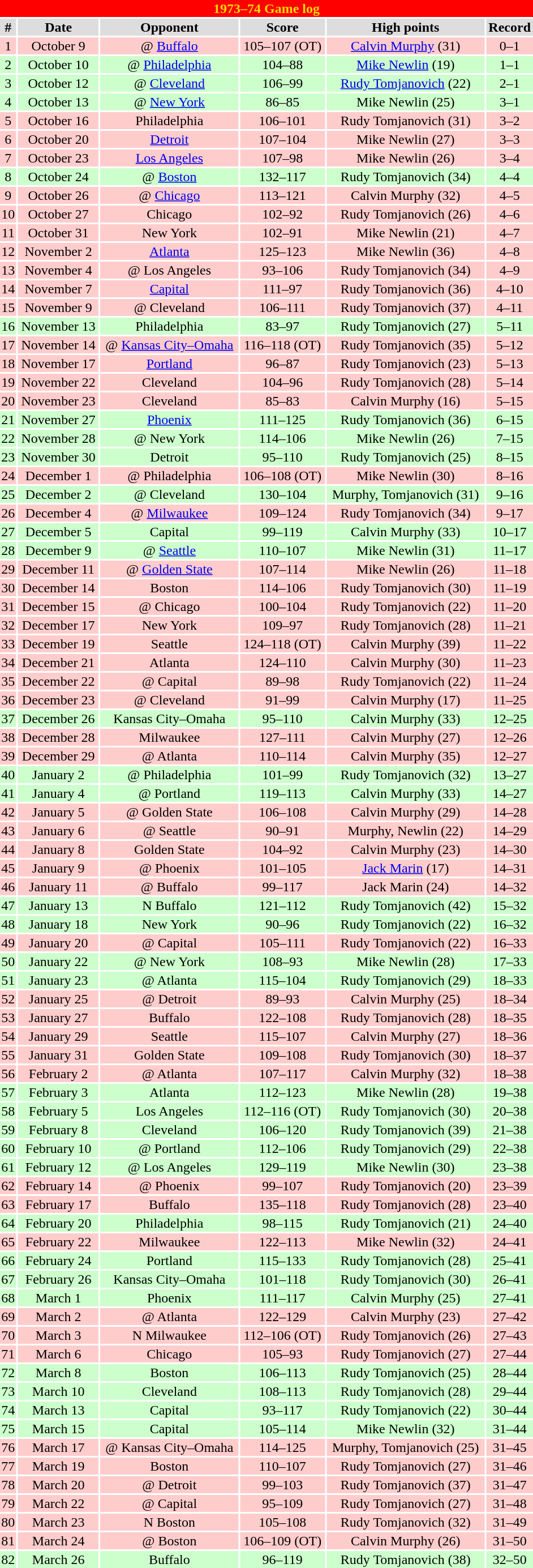<table class="toccolours collapsible" width=50% style="clear:both; margin:1.5em auto; text-align:center">
<tr>
<th colspan=11 style="background:#FF0000; color:#FFD700;">1973–74 Game log</th>
</tr>
<tr align="center" bgcolor="#dddddd">
<td><strong>#</strong></td>
<td><strong>Date</strong></td>
<td><strong>Opponent</strong></td>
<td><strong>Score</strong></td>
<td><strong>High points</strong></td>
<td><strong>Record</strong></td>
</tr>
<tr align="center" bgcolor="ffcccc">
<td>1</td>
<td>October 9</td>
<td>@ <a href='#'>Buffalo</a></td>
<td>105–107 (OT)</td>
<td><a href='#'>Calvin Murphy</a> (31)</td>
<td>0–1</td>
</tr>
<tr align="center" bgcolor="ccffcc">
<td>2</td>
<td>October 10</td>
<td>@ <a href='#'>Philadelphia</a></td>
<td>104–88</td>
<td><a href='#'>Mike Newlin</a> (19)</td>
<td>1–1</td>
</tr>
<tr align="center" bgcolor="ccffcc">
<td>3</td>
<td>October 12</td>
<td>@ <a href='#'>Cleveland</a></td>
<td>106–99</td>
<td><a href='#'>Rudy Tomjanovich</a> (22)</td>
<td>2–1</td>
</tr>
<tr align="center" bgcolor="ccffcc">
<td>4</td>
<td>October 13</td>
<td>@ <a href='#'>New York</a></td>
<td>86–85</td>
<td>Mike Newlin (25)</td>
<td>3–1</td>
</tr>
<tr align="center" bgcolor="ffcccc">
<td>5</td>
<td>October 16</td>
<td>Philadelphia</td>
<td>106–101</td>
<td>Rudy Tomjanovich (31)</td>
<td>3–2</td>
</tr>
<tr align="center" bgcolor="ffcccc">
<td>6</td>
<td>October 20</td>
<td><a href='#'>Detroit</a></td>
<td>107–104</td>
<td>Mike Newlin (27)</td>
<td>3–3</td>
</tr>
<tr align="center" bgcolor="ffcccc">
<td>7</td>
<td>October 23</td>
<td><a href='#'>Los Angeles</a></td>
<td>107–98</td>
<td>Mike Newlin (26)</td>
<td>3–4</td>
</tr>
<tr align="center" bgcolor="ccffcc">
<td>8</td>
<td>October 24</td>
<td>@ <a href='#'>Boston</a></td>
<td>132–117</td>
<td>Rudy Tomjanovich (34)</td>
<td>4–4</td>
</tr>
<tr align="center" bgcolor="ffcccc">
<td>9</td>
<td>October 26</td>
<td>@ <a href='#'>Chicago</a></td>
<td>113–121</td>
<td>Calvin Murphy (32)</td>
<td>4–5</td>
</tr>
<tr align="center" bgcolor="ffcccc">
<td>10</td>
<td>October 27</td>
<td>Chicago</td>
<td>102–92</td>
<td>Rudy Tomjanovich (26)</td>
<td>4–6</td>
</tr>
<tr align="center" bgcolor="ffcccc">
<td>11</td>
<td>October 31</td>
<td>New York</td>
<td>102–91</td>
<td>Mike Newlin (21)</td>
<td>4–7</td>
</tr>
<tr align="center" bgcolor="ffcccc">
<td>12</td>
<td>November 2</td>
<td><a href='#'>Atlanta</a></td>
<td>125–123</td>
<td>Mike Newlin (36)</td>
<td>4–8</td>
</tr>
<tr align="center" bgcolor="ffcccc">
<td>13</td>
<td>November 4</td>
<td>@ Los Angeles</td>
<td>93–106</td>
<td>Rudy Tomjanovich (34)</td>
<td>4–9</td>
</tr>
<tr align="center" bgcolor="ffcccc">
<td>14</td>
<td>November 7</td>
<td><a href='#'>Capital</a></td>
<td>111–97</td>
<td>Rudy Tomjanovich (36)</td>
<td>4–10</td>
</tr>
<tr align="center" bgcolor="ffcccc">
<td>15</td>
<td>November 9</td>
<td>@ Cleveland</td>
<td>106–111</td>
<td>Rudy Tomjanovich (37)</td>
<td>4–11</td>
</tr>
<tr align="center" bgcolor="ccffcc">
<td>16</td>
<td>November 13</td>
<td>Philadelphia</td>
<td>83–97</td>
<td>Rudy Tomjanovich (27)</td>
<td>5–11</td>
</tr>
<tr align="center" bgcolor="ffcccc">
<td>17</td>
<td>November 14</td>
<td>@ <a href='#'>Kansas City–Omaha</a></td>
<td>116–118 (OT)</td>
<td>Rudy Tomjanovich (35)</td>
<td>5–12</td>
</tr>
<tr align="center" bgcolor="ffcccc">
<td>18</td>
<td>November 17</td>
<td><a href='#'>Portland</a></td>
<td>96–87</td>
<td>Rudy Tomjanovich (23)</td>
<td>5–13</td>
</tr>
<tr align="center" bgcolor="ffcccc">
<td>19</td>
<td>November 22</td>
<td>Cleveland</td>
<td>104–96</td>
<td>Rudy Tomjanovich (28)</td>
<td>5–14</td>
</tr>
<tr align="center" bgcolor="ffcccc">
<td>20</td>
<td>November 23</td>
<td>Cleveland</td>
<td>85–83</td>
<td>Calvin Murphy (16)</td>
<td>5–15</td>
</tr>
<tr align="center" bgcolor="ccffcc">
<td>21</td>
<td>November 27</td>
<td><a href='#'>Phoenix</a></td>
<td>111–125</td>
<td>Rudy Tomjanovich (36)</td>
<td>6–15</td>
</tr>
<tr align="center" bgcolor="ccffcc">
<td>22</td>
<td>November 28</td>
<td>@ New York</td>
<td>114–106</td>
<td>Mike Newlin (26)</td>
<td>7–15</td>
</tr>
<tr align="center" bgcolor="ccffcc">
<td>23</td>
<td>November 30</td>
<td>Detroit</td>
<td>95–110</td>
<td>Rudy Tomjanovich (25)</td>
<td>8–15</td>
</tr>
<tr align="center" bgcolor="ffcccc">
<td>24</td>
<td>December 1</td>
<td>@ Philadelphia</td>
<td>106–108 (OT)</td>
<td>Mike Newlin (30)</td>
<td>8–16</td>
</tr>
<tr align="center" bgcolor="ccffcc">
<td>25</td>
<td>December 2</td>
<td>@ Cleveland</td>
<td>130–104</td>
<td>Murphy, Tomjanovich (31)</td>
<td>9–16</td>
</tr>
<tr align="center" bgcolor="ffcccc">
<td>26</td>
<td>December 4</td>
<td>@ <a href='#'>Milwaukee</a></td>
<td>109–124</td>
<td>Rudy Tomjanovich (34)</td>
<td>9–17</td>
</tr>
<tr align="center" bgcolor="ccffcc">
<td>27</td>
<td>December 5</td>
<td>Capital</td>
<td>99–119</td>
<td>Calvin Murphy (33)</td>
<td>10–17</td>
</tr>
<tr align="center" bgcolor="ccffcc">
<td>28</td>
<td>December 9</td>
<td>@ <a href='#'>Seattle</a></td>
<td>110–107</td>
<td>Mike Newlin (31)</td>
<td>11–17</td>
</tr>
<tr align="center" bgcolor="ffcccc">
<td>29</td>
<td>December 11</td>
<td>@ <a href='#'>Golden State</a></td>
<td>107–114</td>
<td>Mike Newlin (26)</td>
<td>11–18</td>
</tr>
<tr align="center" bgcolor="ffcccc">
<td>30</td>
<td>December 14</td>
<td>Boston</td>
<td>114–106</td>
<td>Rudy Tomjanovich (30)</td>
<td>11–19</td>
</tr>
<tr align="center" bgcolor="ffcccc">
<td>31</td>
<td>December 15</td>
<td>@ Chicago</td>
<td>100–104</td>
<td>Rudy Tomjanovich (22)</td>
<td>11–20</td>
</tr>
<tr align="center" bgcolor="ffcccc">
<td>32</td>
<td>December 17</td>
<td>New York</td>
<td>109–97</td>
<td>Rudy Tomjanovich (28)</td>
<td>11–21</td>
</tr>
<tr align="center" bgcolor="ffcccc">
<td>33</td>
<td>December 19</td>
<td>Seattle</td>
<td>124–118 (OT)</td>
<td>Calvin Murphy (39)</td>
<td>11–22</td>
</tr>
<tr align="center" bgcolor="ffcccc">
<td>34</td>
<td>December 21</td>
<td>Atlanta</td>
<td>124–110</td>
<td>Calvin Murphy (30)</td>
<td>11–23</td>
</tr>
<tr align="center" bgcolor="ffcccc">
<td>35</td>
<td>December 22</td>
<td>@ Capital</td>
<td>89–98</td>
<td>Rudy Tomjanovich (22)</td>
<td>11–24</td>
</tr>
<tr align="center" bgcolor="ffcccc">
<td>36</td>
<td>December 23</td>
<td>@ Cleveland</td>
<td>91–99</td>
<td>Calvin Murphy (17)</td>
<td>11–25</td>
</tr>
<tr align="center" bgcolor="ccffcc">
<td>37</td>
<td>December 26</td>
<td>Kansas City–Omaha</td>
<td>95–110</td>
<td>Calvin Murphy (33)</td>
<td>12–25</td>
</tr>
<tr align="center" bgcolor="ffcccc">
<td>38</td>
<td>December 28</td>
<td>Milwaukee</td>
<td>127–111</td>
<td>Calvin Murphy (27)</td>
<td>12–26</td>
</tr>
<tr align="center" bgcolor="ffcccc">
<td>39</td>
<td>December 29</td>
<td>@ Atlanta</td>
<td>110–114</td>
<td>Calvin Murphy (35)</td>
<td>12–27</td>
</tr>
<tr align="center" bgcolor="ccffcc">
<td>40</td>
<td>January 2</td>
<td>@ Philadelphia</td>
<td>101–99</td>
<td>Rudy Tomjanovich (32)</td>
<td>13–27</td>
</tr>
<tr align="center" bgcolor="ccffcc">
<td>41</td>
<td>January 4</td>
<td>@ Portland</td>
<td>119–113</td>
<td>Calvin Murphy (33)</td>
<td>14–27</td>
</tr>
<tr align="center" bgcolor="ffcccc">
<td>42</td>
<td>January 5</td>
<td>@ Golden State</td>
<td>106–108</td>
<td>Calvin Murphy (29)</td>
<td>14–28</td>
</tr>
<tr align="center" bgcolor="ffcccc">
<td>43</td>
<td>January 6</td>
<td>@ Seattle</td>
<td>90–91</td>
<td>Murphy, Newlin (22)</td>
<td>14–29</td>
</tr>
<tr align="center" bgcolor="ffcccc">
<td>44</td>
<td>January 8</td>
<td>Golden State</td>
<td>104–92</td>
<td>Calvin Murphy (23)</td>
<td>14–30</td>
</tr>
<tr align="center" bgcolor="ffcccc">
<td>45</td>
<td>January 9</td>
<td>@ Phoenix</td>
<td>101–105</td>
<td><a href='#'>Jack Marin</a> (17)</td>
<td>14–31</td>
</tr>
<tr align="center" bgcolor="ffcccc">
<td>46</td>
<td>January 11</td>
<td>@ Buffalo</td>
<td>99–117</td>
<td>Jack Marin (24)</td>
<td>14–32</td>
</tr>
<tr align="center" bgcolor="ccffcc">
<td>47</td>
<td>January 13</td>
<td>N Buffalo</td>
<td>121–112</td>
<td>Rudy Tomjanovich (42)</td>
<td>15–32</td>
</tr>
<tr align="center" bgcolor="ccffcc">
<td>48</td>
<td>January 18</td>
<td>New York</td>
<td>90–96</td>
<td>Rudy Tomjanovich (22)</td>
<td>16–32</td>
</tr>
<tr align="center" bgcolor="ffcccc">
<td>49</td>
<td>January 20</td>
<td>@ Capital</td>
<td>105–111</td>
<td>Rudy Tomjanovich (22)</td>
<td>16–33</td>
</tr>
<tr align="center" bgcolor="ccffcc">
<td>50</td>
<td>January 22</td>
<td>@ New York</td>
<td>108–93</td>
<td>Mike Newlin (28)</td>
<td>17–33</td>
</tr>
<tr align="center" bgcolor="ccffcc">
<td>51</td>
<td>January 23</td>
<td>@ Atlanta</td>
<td>115–104</td>
<td>Rudy Tomjanovich (29)</td>
<td>18–33</td>
</tr>
<tr align="center" bgcolor="ffcccc">
<td>52</td>
<td>January 25</td>
<td>@ Detroit</td>
<td>89–93</td>
<td>Calvin Murphy (25)</td>
<td>18–34</td>
</tr>
<tr align="center" bgcolor="ffcccc">
<td>53</td>
<td>January 27</td>
<td>Buffalo</td>
<td>122–108</td>
<td>Rudy Tomjanovich (28)</td>
<td>18–35</td>
</tr>
<tr align="center" bgcolor="ffcccc">
<td>54</td>
<td>January 29</td>
<td>Seattle</td>
<td>115–107</td>
<td>Calvin Murphy (27)</td>
<td>18–36</td>
</tr>
<tr align="center" bgcolor="ffcccc">
<td>55</td>
<td>January 31</td>
<td>Golden State</td>
<td>109–108</td>
<td>Rudy Tomjanovich (30)</td>
<td>18–37</td>
</tr>
<tr align="center" bgcolor="ffcccc">
<td>56</td>
<td>February 2</td>
<td>@ Atlanta</td>
<td>107–117</td>
<td>Calvin Murphy (32)</td>
<td>18–38</td>
</tr>
<tr align="center" bgcolor="ccffcc">
<td>57</td>
<td>February 3</td>
<td>Atlanta</td>
<td>112–123</td>
<td>Mike Newlin (28)</td>
<td>19–38</td>
</tr>
<tr align="center" bgcolor="ccffcc">
<td>58</td>
<td>February 5</td>
<td>Los Angeles</td>
<td>112–116 (OT)</td>
<td>Rudy Tomjanovich (30)</td>
<td>20–38</td>
</tr>
<tr align="center" bgcolor="ccffcc">
<td>59</td>
<td>February 8</td>
<td>Cleveland</td>
<td>106–120</td>
<td>Rudy Tomjanovich (39)</td>
<td>21–38</td>
</tr>
<tr align="center" bgcolor="ccffcc">
<td>60</td>
<td>February 10</td>
<td>@ Portland</td>
<td>112–106</td>
<td>Rudy Tomjanovich (29)</td>
<td>22–38</td>
</tr>
<tr align="center" bgcolor="ccffcc">
<td>61</td>
<td>February 12</td>
<td>@ Los Angeles</td>
<td>129–119</td>
<td>Mike Newlin (30)</td>
<td>23–38</td>
</tr>
<tr align="center" bgcolor="ffcccc">
<td>62</td>
<td>February 14</td>
<td>@ Phoenix</td>
<td>99–107</td>
<td>Rudy Tomjanovich (20)</td>
<td>23–39</td>
</tr>
<tr align="center" bgcolor="ffcccc">
<td>63</td>
<td>February 17</td>
<td>Buffalo</td>
<td>135–118</td>
<td>Rudy Tomjanovich (28)</td>
<td>23–40</td>
</tr>
<tr align="center" bgcolor="ccffcc">
<td>64</td>
<td>February 20</td>
<td>Philadelphia</td>
<td>98–115</td>
<td>Rudy Tomjanovich (21)</td>
<td>24–40</td>
</tr>
<tr align="center" bgcolor="ffcccc">
<td>65</td>
<td>February 22</td>
<td>Milwaukee</td>
<td>122–113</td>
<td>Mike Newlin (32)</td>
<td>24–41</td>
</tr>
<tr align="center" bgcolor="ccffcc">
<td>66</td>
<td>February 24</td>
<td>Portland</td>
<td>115–133</td>
<td>Rudy Tomjanovich (28)</td>
<td>25–41</td>
</tr>
<tr align="center" bgcolor="ccffcc">
<td>67</td>
<td>February 26</td>
<td>Kansas City–Omaha</td>
<td>101–118</td>
<td>Rudy Tomjanovich (30)</td>
<td>26–41</td>
</tr>
<tr align="center" bgcolor="ccffcc">
<td>68</td>
<td>March 1</td>
<td>Phoenix</td>
<td>111–117</td>
<td>Calvin Murphy (25)</td>
<td>27–41</td>
</tr>
<tr align="center" bgcolor="ffcccc">
<td>69</td>
<td>March 2</td>
<td>@ Atlanta</td>
<td>122–129</td>
<td>Calvin Murphy (23)</td>
<td>27–42</td>
</tr>
<tr align="center" bgcolor="ffcccc">
<td>70</td>
<td>March 3</td>
<td>N Milwaukee</td>
<td>112–106 (OT)</td>
<td>Rudy Tomjanovich (26)</td>
<td>27–43</td>
</tr>
<tr align="center" bgcolor="ffcccc">
<td>71</td>
<td>March 6</td>
<td>Chicago</td>
<td>105–93</td>
<td>Rudy Tomjanovich (27)</td>
<td>27–44</td>
</tr>
<tr align="center" bgcolor="ccffcc">
<td>72</td>
<td>March 8</td>
<td>Boston</td>
<td>106–113</td>
<td>Rudy Tomjanovich (25)</td>
<td>28–44</td>
</tr>
<tr align="center" bgcolor="ccffcc">
<td>73</td>
<td>March 10</td>
<td>Cleveland</td>
<td>108–113</td>
<td>Rudy Tomjanovich (28)</td>
<td>29–44</td>
</tr>
<tr align="center" bgcolor="ccffcc">
<td>74</td>
<td>March 13</td>
<td>Capital</td>
<td>93–117</td>
<td>Rudy Tomjanovich (22)</td>
<td>30–44</td>
</tr>
<tr align="center" bgcolor="ccffcc">
<td>75</td>
<td>March 15</td>
<td>Capital</td>
<td>105–114</td>
<td>Mike Newlin (32)</td>
<td>31–44</td>
</tr>
<tr align="center" bgcolor="ffcccc">
<td>76</td>
<td>March 17</td>
<td>@ Kansas City–Omaha</td>
<td>114–125</td>
<td>Murphy, Tomjanovich (25)</td>
<td>31–45</td>
</tr>
<tr align="center" bgcolor="ffcccc">
<td>77</td>
<td>March 19</td>
<td>Boston</td>
<td>110–107</td>
<td>Rudy Tomjanovich (27)</td>
<td>31–46</td>
</tr>
<tr align="center" bgcolor="ffcccc">
<td>78</td>
<td>March 20</td>
<td>@ Detroit</td>
<td>99–103</td>
<td>Rudy Tomjanovich (37)</td>
<td>31–47</td>
</tr>
<tr align="center" bgcolor="ffcccc">
<td>79</td>
<td>March 22</td>
<td>@ Capital</td>
<td>95–109</td>
<td>Rudy Tomjanovich (27)</td>
<td>31–48</td>
</tr>
<tr align="center" bgcolor="ffcccc">
<td>80</td>
<td>March 23</td>
<td>N Boston</td>
<td>105–108</td>
<td>Rudy Tomjanovich (32)</td>
<td>31–49</td>
</tr>
<tr align="center" bgcolor="ffcccc">
<td>81</td>
<td>March 24</td>
<td>@ Boston</td>
<td>106–109 (OT)</td>
<td>Calvin Murphy (26)</td>
<td>31–50</td>
</tr>
<tr align="center" bgcolor="ccffcc">
<td>82</td>
<td>March 26</td>
<td>Buffalo</td>
<td>96–119</td>
<td>Rudy Tomjanovich (38)</td>
<td>32–50</td>
</tr>
</table>
